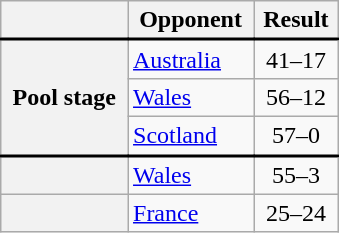<table class="wikitable plainrowheaders" style="text-align:center;margin-left:1em;float:right;clear:right;min-width:226px">
<tr>
<th scope="col"></th>
<th scope="col">Opponent</th>
<th scope="col">Result</th>
</tr>
<tr style="border-top: 2px solid black;">
<th scope="row" rowspan="3">Pool stage</th>
<td align="left"><a href='#'>Australia</a></td>
<td>41–17</td>
</tr>
<tr>
<td align="left"><a href='#'>Wales</a></td>
<td>56–12</td>
</tr>
<tr>
<td align="left"><a href='#'>Scotland</a></td>
<td>57–0</td>
</tr>
<tr style="border-top: 2px solid black;">
<th scope="row"></th>
<td align="left"><a href='#'>Wales</a></td>
<td>55–3</td>
</tr>
<tr>
<th scope="row"></th>
<td align="left"><a href='#'>France</a></td>
<td>25–24</td>
</tr>
</table>
